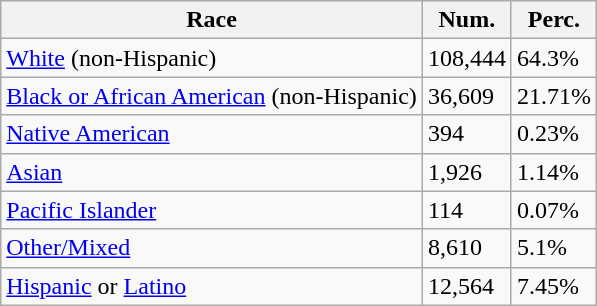<table class="wikitable">
<tr>
<th>Race</th>
<th>Num.</th>
<th>Perc.</th>
</tr>
<tr>
<td><a href='#'>White</a> (non-Hispanic)</td>
<td>108,444</td>
<td>64.3%</td>
</tr>
<tr>
<td><a href='#'>Black or African American</a> (non-Hispanic)</td>
<td>36,609</td>
<td>21.71%</td>
</tr>
<tr>
<td><a href='#'>Native American</a></td>
<td>394</td>
<td>0.23%</td>
</tr>
<tr>
<td><a href='#'>Asian</a></td>
<td>1,926</td>
<td>1.14%</td>
</tr>
<tr>
<td><a href='#'>Pacific Islander</a></td>
<td>114</td>
<td>0.07%</td>
</tr>
<tr>
<td><a href='#'>Other/Mixed</a></td>
<td>8,610</td>
<td>5.1%</td>
</tr>
<tr>
<td><a href='#'>Hispanic</a> or <a href='#'>Latino</a></td>
<td>12,564</td>
<td>7.45%</td>
</tr>
</table>
